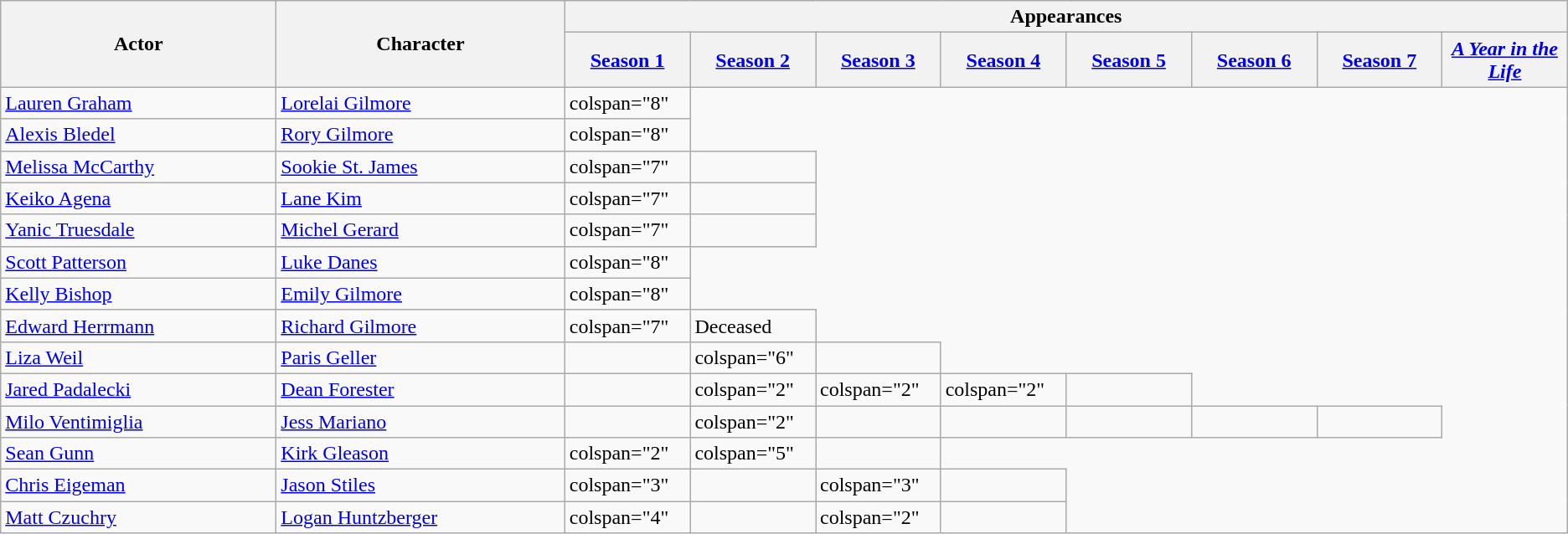<table class="wikitable">
<tr>
<th scope="col" rowspan="2">Actor</th>
<th scope="col" rowspan="2">Character</th>
<th scope="col" colspan="8">Appearances</th>
</tr>
<tr>
<th scope="col" style="width:8%;"><a href='#'>Season 1</a></th>
<th scope="col" style="width:8%;"><a href='#'>Season 2</a></th>
<th scope="col" style="width:8%;"><a href='#'>Season 3</a></th>
<th scope="col" style="width:8%;"><a href='#'>Season 4</a></th>
<th scope="col" style="width:8%;"><a href='#'>Season 5</a></th>
<th scope="col" style="width:8%;"><a href='#'>Season 6</a></th>
<th scope="col" style="width:8%;"><a href='#'>Season 7</a></th>
<th scope="col" style="width:8%;"><em><a href='#'>A Year in the Life</a></em></th>
</tr>
<tr>
<td><a href='#'>Lauren Graham</a></td>
<td><a href='#'>Lorelai Gilmore</a></td>
<td>colspan="8" </td>
</tr>
<tr>
<td><a href='#'>Alexis Bledel</a></td>
<td><a href='#'>Rory Gilmore</a></td>
<td>colspan="8" </td>
</tr>
<tr>
<td><a href='#'>Melissa McCarthy</a></td>
<td><a href='#'>Sookie St. James</a></td>
<td>colspan="7" </td>
<td></td>
</tr>
<tr>
<td><a href='#'>Keiko Agena</a></td>
<td><a href='#'>Lane Kim</a></td>
<td>colspan="7" </td>
<td></td>
</tr>
<tr>
<td><a href='#'>Yanic Truesdale</a></td>
<td><a href='#'>Michel Gerard</a></td>
<td>colspan="7" </td>
<td></td>
</tr>
<tr>
<td><a href='#'>Scott Patterson</a></td>
<td><a href='#'>Luke Danes</a></td>
<td>colspan="8" </td>
</tr>
<tr>
<td><a href='#'>Kelly Bishop</a></td>
<td><a href='#'>Emily Gilmore</a></td>
<td>colspan="8" </td>
</tr>
<tr>
<td><a href='#'>Edward Herrmann</a></td>
<td><a href='#'>Richard Gilmore</a></td>
<td>colspan="7" </td>
<td>Deceased</td>
</tr>
<tr>
<td><a href='#'>Liza Weil</a></td>
<td><a href='#'>Paris Geller</a></td>
<td></td>
<td>colspan="6" </td>
<td></td>
</tr>
<tr>
<td><a href='#'>Jared Padalecki</a></td>
<td><a href='#'>Dean Forester</a></td>
<td></td>
<td>colspan="2" </td>
<td>colspan="2" </td>
<td>colspan="2" </td>
<td></td>
</tr>
<tr>
<td><a href='#'>Milo Ventimiglia</a></td>
<td><a href='#'>Jess Mariano</a></td>
<td></td>
<td>colspan="2" </td>
<td></td>
<td></td>
<td></td>
<td></td>
<td></td>
</tr>
<tr>
<td><a href='#'>Sean Gunn</a></td>
<td><a href='#'>Kirk Gleason</a></td>
<td>colspan="2" </td>
<td>colspan="5" </td>
<td></td>
</tr>
<tr>
<td><a href='#'>Chris Eigeman</a></td>
<td><a href='#'>Jason Stiles</a></td>
<td>colspan="3" </td>
<td></td>
<td>colspan="3" </td>
<td></td>
</tr>
<tr>
<td><a href='#'>Matt Czuchry</a></td>
<td><a href='#'>Logan Huntzberger</a></td>
<td>colspan="4" </td>
<td></td>
<td>colspan="2" </td>
<td></td>
</tr>
</table>
